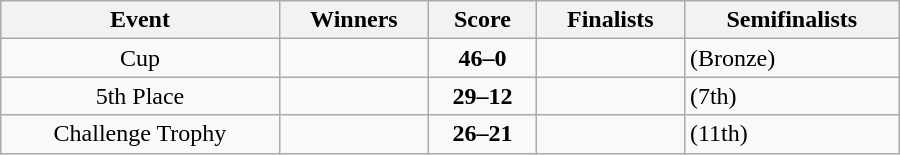<table class="wikitable" width=600 style="text-align: center">
<tr>
<th>Event</th>
<th>Winners</th>
<th>Score</th>
<th>Finalists</th>
<th>Semifinalists</th>
</tr>
<tr>
<td>Cup</td>
<td align=left><strong></strong></td>
<td><strong>46–0</strong></td>
<td align=left></td>
<td align=left> (Bronze)<br></td>
</tr>
<tr>
<td>5th Place</td>
<td align=left><strong></strong></td>
<td><strong>29–12</strong></td>
<td align=left></td>
<td align=left> (7th)<br></td>
</tr>
<tr>
<td>Challenge Trophy</td>
<td align=left><strong></strong></td>
<td><strong>26–21</strong></td>
<td align=left></td>
<td align=left> (11th)<br></td>
</tr>
</table>
